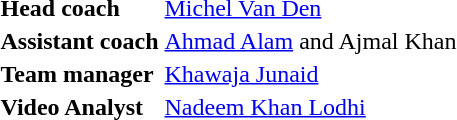<table "style=text-align:left">
<tr>
<td><strong>Head coach</strong></td>
<td> <a href='#'>Michel Van Den</a></td>
</tr>
<tr>
<td><strong>Assistant coach</strong></td>
<td> <a href='#'>Ahmad Alam</a> and Ajmal Khan</td>
</tr>
<tr>
<td><strong>Team manager</strong></td>
<td> <a href='#'>Khawaja Junaid</a></td>
</tr>
<tr>
<td><strong> Video Analyst</strong></td>
<td> <a href='#'>Nadeem Khan Lodhi</a></td>
</tr>
</table>
